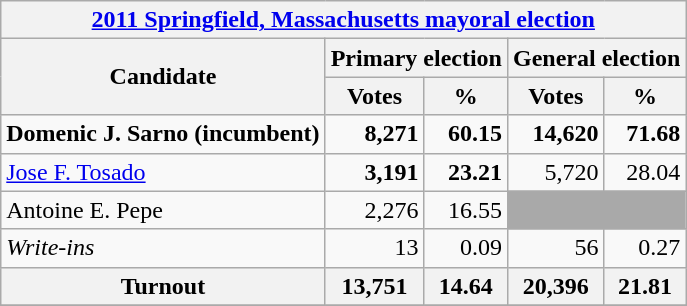<table class=wikitable>
<tr>
<th colspan=5><a href='#'>2011 Springfield, Massachusetts mayoral election</a></th>
</tr>
<tr>
<th colspan=1 rowspan=2>Candidate</th>
<th colspan=2>Primary election</th>
<th colspan=2><strong>General election</strong></th>
</tr>
<tr>
<th>Votes</th>
<th>%</th>
<th>Votes</th>
<th>%</th>
</tr>
<tr>
<td><strong>Domenic J. Sarno (incumbent)</strong></td>
<td align="right"><strong>8,271</strong></td>
<td align="right"><strong>60.15</strong></td>
<td align="right"><strong>14,620</strong></td>
<td align="right"><strong>71.68</strong></td>
</tr>
<tr>
<td><a href='#'>Jose F. Tosado</a></td>
<td align="right"><strong>3,191</strong></td>
<td align="right"><strong>23.21</strong></td>
<td align="right">5,720</td>
<td align="right">28.04</td>
</tr>
<tr>
<td>Antoine E. Pepe</td>
<td align="right">2,276</td>
<td align="right">16.55</td>
<td colspan=2 bgcolor=darkgray></td>
</tr>
<tr>
<td><em>Write-ins</em></td>
<td align="right">13</td>
<td align="right">0.09</td>
<td align="right">56</td>
<td align="right">0.27</td>
</tr>
<tr>
<th><strong>Turnout</strong></th>
<th>13,751</th>
<th>14.64</th>
<th>20,396</th>
<th>21.81</th>
</tr>
<tr>
</tr>
</table>
